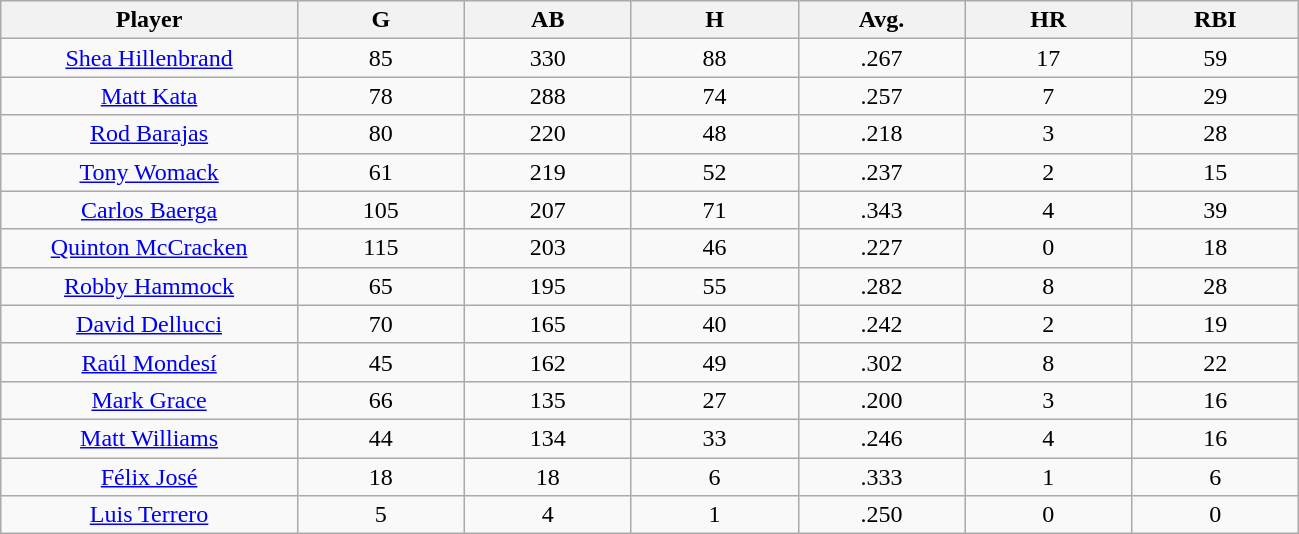<table class="wikitable sortable">
<tr>
<th bgcolor="#DDDDFF" width="16%">Player</th>
<th bgcolor="#DDDDFF" width="9%">G</th>
<th bgcolor="#DDDDFF" width="9%">AB</th>
<th bgcolor="#DDDDFF" width="9%">H</th>
<th bgcolor="#DDDDFF" width="9%">Avg.</th>
<th bgcolor="#DDDDFF" width="9%">HR</th>
<th bgcolor="#DDDDFF" width="9%">RBI</th>
</tr>
<tr align=center>
<td><a href='#'>Shea Hillenbrand</a></td>
<td>85</td>
<td>330</td>
<td>88</td>
<td>.267</td>
<td>17</td>
<td>59</td>
</tr>
<tr align=center>
<td><a href='#'>Matt Kata</a></td>
<td>78</td>
<td>288</td>
<td>74</td>
<td>.257</td>
<td>7</td>
<td>29</td>
</tr>
<tr align=center>
<td><a href='#'>Rod Barajas</a></td>
<td>80</td>
<td>220</td>
<td>48</td>
<td>.218</td>
<td>3</td>
<td>28</td>
</tr>
<tr align=center>
<td><a href='#'>Tony Womack</a></td>
<td>61</td>
<td>219</td>
<td>52</td>
<td>.237</td>
<td>2</td>
<td>15</td>
</tr>
<tr align=center>
<td><a href='#'>Carlos Baerga</a></td>
<td>105</td>
<td>207</td>
<td>71</td>
<td>.343</td>
<td>4</td>
<td>39</td>
</tr>
<tr align=center>
<td><a href='#'>Quinton McCracken</a></td>
<td>115</td>
<td>203</td>
<td>46</td>
<td>.227</td>
<td>0</td>
<td>18</td>
</tr>
<tr align=center>
<td><a href='#'>Robby Hammock</a></td>
<td>65</td>
<td>195</td>
<td>55</td>
<td>.282</td>
<td>8</td>
<td>28</td>
</tr>
<tr align=center>
<td><a href='#'>David Dellucci</a></td>
<td>70</td>
<td>165</td>
<td>40</td>
<td>.242</td>
<td>2</td>
<td>19</td>
</tr>
<tr align=center>
<td><a href='#'>Raúl Mondesí</a></td>
<td>45</td>
<td>162</td>
<td>49</td>
<td>.302</td>
<td>8</td>
<td>22</td>
</tr>
<tr align=center>
<td><a href='#'>Mark Grace</a></td>
<td>66</td>
<td>135</td>
<td>27</td>
<td>.200</td>
<td>3</td>
<td>16</td>
</tr>
<tr align=center>
<td><a href='#'>Matt Williams</a></td>
<td>44</td>
<td>134</td>
<td>33</td>
<td>.246</td>
<td>4</td>
<td>16</td>
</tr>
<tr align=center>
<td><a href='#'>Félix José</a></td>
<td>18</td>
<td>18</td>
<td>6</td>
<td>.333</td>
<td>1</td>
<td>6</td>
</tr>
<tr align=center>
<td><a href='#'>Luis Terrero</a></td>
<td>5</td>
<td>4</td>
<td>1</td>
<td>.250</td>
<td>0</td>
<td>0</td>
</tr>
</table>
